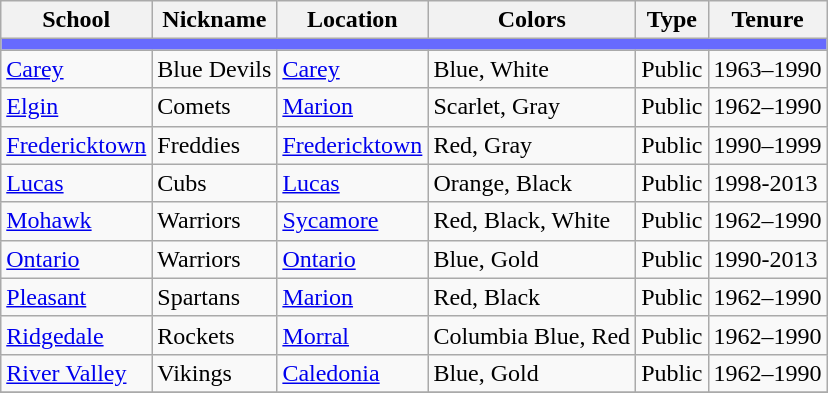<table class="wikitable sortable">
<tr>
<th>School</th>
<th>Nickname</th>
<th>Location</th>
<th>Colors</th>
<th>Type</th>
<th>Tenure</th>
</tr>
<tr>
<th colspan="7" style="background:#676AFE;"></th>
</tr>
<tr>
<td><a href='#'>Carey</a></td>
<td>Blue Devils</td>
<td><a href='#'>Carey</a></td>
<td>Blue, White <br>  </td>
<td>Public</td>
<td>1963–1990</td>
</tr>
<tr>
<td><a href='#'>Elgin</a></td>
<td>Comets</td>
<td><a href='#'>Marion</a></td>
<td>Scarlet, Gray <br> </td>
<td>Public</td>
<td>1962–1990</td>
</tr>
<tr>
<td><a href='#'>Fredericktown</a></td>
<td>Freddies</td>
<td><a href='#'>Fredericktown</a></td>
<td>Red, Gray <br> </td>
<td>Public</td>
<td>1990–1999</td>
</tr>
<tr>
<td><a href='#'>Lucas</a></td>
<td>Cubs</td>
<td><a href='#'>Lucas</a></td>
<td>Orange, Black<br> </td>
<td>Public</td>
<td>1998-2013</td>
</tr>
<tr>
<td><a href='#'>Mohawk</a></td>
<td>Warriors</td>
<td><a href='#'>Sycamore</a></td>
<td>Red, Black, White <br>  </td>
<td>Public</td>
<td>1962–1990</td>
</tr>
<tr>
<td><a href='#'>Ontario</a></td>
<td>Warriors</td>
<td><a href='#'>Ontario</a></td>
<td>Blue, Gold<br> </td>
<td>Public</td>
<td>1990-2013</td>
</tr>
<tr>
<td><a href='#'>Pleasant</a></td>
<td>Spartans</td>
<td><a href='#'>Marion</a></td>
<td>Red, Black <br> </td>
<td>Public</td>
<td>1962–1990</td>
</tr>
<tr>
<td><a href='#'>Ridgedale</a></td>
<td>Rockets</td>
<td><a href='#'>Morral</a></td>
<td>Columbia Blue, Red <br> </td>
<td>Public</td>
<td>1962–1990</td>
</tr>
<tr>
<td><a href='#'>River Valley</a></td>
<td>Vikings</td>
<td><a href='#'>Caledonia</a></td>
<td>Blue, Gold<br> </td>
<td>Public</td>
<td>1962–1990</td>
</tr>
<tr>
</tr>
</table>
